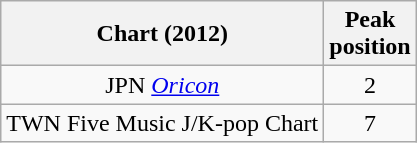<table class="wikitable" style="text-align:center;">
<tr>
<th>Chart (2012)</th>
<th>Peak<br>position</th>
</tr>
<tr>
<td>JPN <em><a href='#'>Oricon</a></em> </td>
<td>2</td>
</tr>
<tr>
<td>TWN Five Music J/K-pop Chart</td>
<td>7</td>
</tr>
</table>
